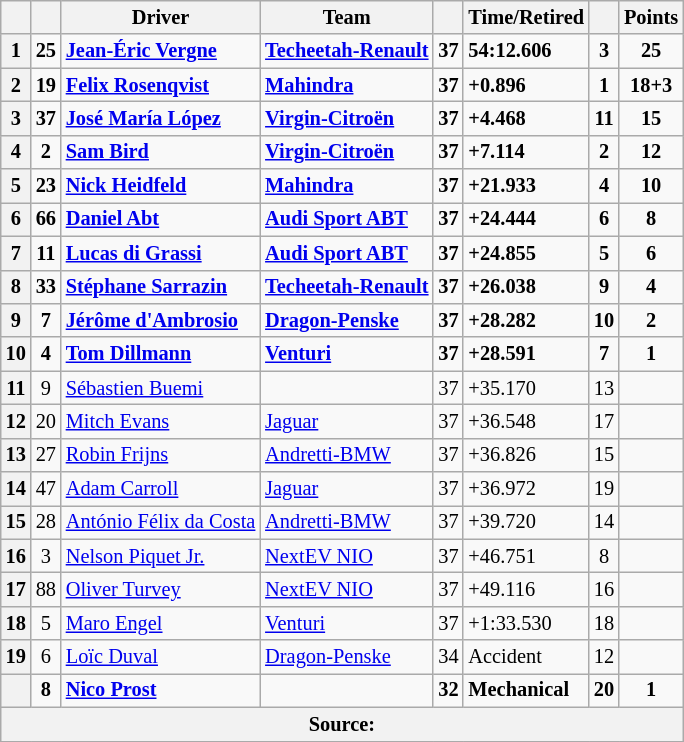<table class="wikitable sortable" style="font-size: 85%">
<tr>
<th scope="col"></th>
<th scope="col"></th>
<th scope="col">Driver</th>
<th scope="col">Team</th>
<th scope="col"></th>
<th scope="col" class="unsortable">Time/Retired</th>
<th scope="col"></th>
<th scope="col">Points</th>
</tr>
<tr style="font-weight:bold">
<th scope="row">1</th>
<td align="center">25</td>
<td data-sort-value="VER"> <a href='#'>Jean-Éric Vergne</a></td>
<td><a href='#'>Techeetah-Renault</a></td>
<td align="center">37</td>
<td>54:12.606</td>
<td align="center">3</td>
<td align="center">25</td>
</tr>
<tr style="font-weight:bold">
<th scope="row">2</th>
<td align="center">19</td>
<td data-sort-value="ROS"> <a href='#'>Felix Rosenqvist</a></td>
<td><a href='#'>Mahindra</a></td>
<td align="center">37</td>
<td>+0.896</td>
<td align="center">1</td>
<td align="center">18+3</td>
</tr>
<tr style="font-weight:bold">
<th scope="row">3</th>
<td align="center">37</td>
<td data-sort-value="LOP"> <a href='#'>José María López</a></td>
<td><a href='#'>Virgin-Citroën</a></td>
<td align="center">37</td>
<td>+4.468</td>
<td align="center">11</td>
<td align="center">15</td>
</tr>
<tr style="font-weight:bold">
<th scope="row">4</th>
<td align="center">2</td>
<td data-sort-value="BIR"> <a href='#'>Sam Bird</a></td>
<td><a href='#'>Virgin-Citroën</a></td>
<td align="center">37</td>
<td>+7.114</td>
<td align="center">2</td>
<td align="center">12</td>
</tr>
<tr style="font-weight:bold">
<th scope="row">5</th>
<td align="center">23</td>
<td data-sort-value="HEI"> <a href='#'>Nick Heidfeld</a></td>
<td><a href='#'>Mahindra</a></td>
<td align="center">37</td>
<td>+21.933</td>
<td align="center">4</td>
<td align="center">10</td>
</tr>
<tr style="font-weight:bold">
<th scope="row">6</th>
<td align="center">66</td>
<td data-sort-value="ABT"> <a href='#'>Daniel Abt</a></td>
<td><a href='#'>Audi Sport ABT</a></td>
<td align="center">37</td>
<td>+24.444</td>
<td align="center">6</td>
<td align="center">8</td>
</tr>
<tr style="font-weight:bold">
<th scope="row">7</th>
<td align="center">11</td>
<td data-sort-value="DIG"> <a href='#'>Lucas di Grassi</a></td>
<td><a href='#'>Audi Sport ABT</a></td>
<td align="center">37</td>
<td>+24.855</td>
<td align="center">5</td>
<td align="center">6</td>
</tr>
<tr style="font-weight:bold">
<th scope="row">8</th>
<td align="center">33</td>
<td data-sort-value="SAR"> <a href='#'>Stéphane Sarrazin</a></td>
<td><a href='#'>Techeetah-Renault</a></td>
<td align="center">37</td>
<td>+26.038</td>
<td align="center">9</td>
<td align="center">4</td>
</tr>
<tr style="font-weight:bold">
<th scope="row">9</th>
<td align="center">7</td>
<td data-sort-value="DAM"> <a href='#'>Jérôme d'Ambrosio</a></td>
<td><a href='#'>Dragon-Penske</a></td>
<td align="center">37</td>
<td>+28.282</td>
<td align="center">10</td>
<td align="center">2</td>
</tr>
<tr style="font-weight:bold">
<th scope="row">10</th>
<td align="center">4</td>
<td data-sort-value="DIL"> <a href='#'>Tom Dillmann</a></td>
<td><a href='#'>Venturi</a></td>
<td align="center">37</td>
<td>+28.591</td>
<td align="center">7</td>
<td align="center">1</td>
</tr>
<tr>
<th scope="row">11</th>
<td align="center">9</td>
<td data-sort-value="BUE"> <a href='#'>Sébastien Buemi</a></td>
<td><a href='#'></a></td>
<td align="center">37</td>
<td>+35.170</td>
<td align="center">13</td>
<td></td>
</tr>
<tr>
<th scope="row">12</th>
<td align="center">20</td>
<td data-sort-value="EVA"> <a href='#'>Mitch Evans</a></td>
<td><a href='#'>Jaguar</a></td>
<td align="center">37</td>
<td>+36.548</td>
<td align="center">17</td>
<td></td>
</tr>
<tr>
<th scope="row">13</th>
<td align="center">27</td>
<td data-sort-value="FRI"> <a href='#'>Robin Frijns</a></td>
<td><a href='#'>Andretti-BMW</a></td>
<td align="center">37</td>
<td>+36.826</td>
<td align="center">15</td>
<td></td>
</tr>
<tr>
<th scope="row">14</th>
<td align="center">47</td>
<td data-sort-value="CAR"> <a href='#'>Adam Carroll</a></td>
<td><a href='#'>Jaguar</a></td>
<td align="center">37</td>
<td>+36.972</td>
<td align="center">19</td>
<td></td>
</tr>
<tr>
<th scope="row">15</th>
<td align="center">28</td>
<td data-sort-value="FDC"> <a href='#'>António Félix da Costa</a></td>
<td><a href='#'>Andretti-BMW</a></td>
<td align="center">37</td>
<td>+39.720</td>
<td align="center">14</td>
<td></td>
</tr>
<tr>
<th scope="row">16</th>
<td align="center">3</td>
<td data-sort-value="PIQ"> <a href='#'>Nelson Piquet Jr.</a></td>
<td><a href='#'>NextEV NIO</a></td>
<td align="center">37</td>
<td>+46.751</td>
<td align="center">8</td>
<td></td>
</tr>
<tr>
<th scope="row">17</th>
<td align="center">88</td>
<td data-sort-value="TUR"> <a href='#'>Oliver Turvey</a></td>
<td><a href='#'>NextEV NIO</a></td>
<td align="center">37</td>
<td>+49.116</td>
<td align="center">16</td>
<td></td>
</tr>
<tr>
<th scope="row">18</th>
<td align="center">5</td>
<td data-sort-value="ENG"> <a href='#'>Maro Engel</a></td>
<td><a href='#'>Venturi</a></td>
<td align="center">37</td>
<td>+1:33.530</td>
<td align="center">18</td>
<td></td>
</tr>
<tr>
<th scope="row">19</th>
<td align="center">6</td>
<td data-sort-value="DUV"> <a href='#'>Loïc Duval</a></td>
<td><a href='#'>Dragon-Penske</a></td>
<td align="center">34</td>
<td>Accident</td>
<td align="center">12</td>
<td></td>
</tr>
<tr style="font-weight:bold">
<th scope="row" data-sort-value="20"></th>
<td align="center">8</td>
<td data-sort-value="PRO"> <a href='#'>Nico Prost</a></td>
<td><a href='#'></a></td>
<td align="center">32</td>
<td>Mechanical</td>
<td align="center">20</td>
<td align="center">1 </td>
</tr>
<tr>
<th colspan="8">Source:</th>
</tr>
<tr>
</tr>
</table>
